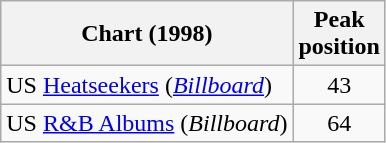<table Class = "wikitable sortable">
<tr>
<th>Chart (1998)</th>
<th>Peak<br>position</th>
</tr>
<tr>
<td>US <a href='#'>Heatseekers</a> (<em><a href='#'>Billboard</a></em>)</td>
<td align=center>43</td>
</tr>
<tr>
<td>US <a href='#'>R&B Albums</a> (<em>Billboard</em>)</td>
<td align=center>64</td>
</tr>
</table>
